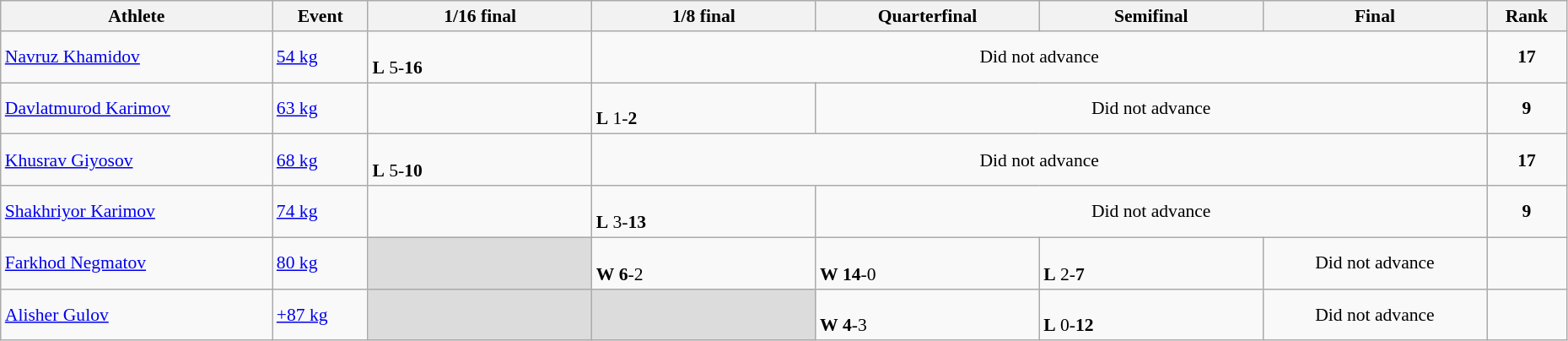<table class="wikitable" width="98%" style="text-align:left; font-size:90%">
<tr>
<th width="17%">Athlete</th>
<th width="6%">Event</th>
<th width="14%">1/16 final</th>
<th width="14%">1/8 final</th>
<th width="14%">Quarterfinal</th>
<th width="14%">Semifinal</th>
<th width="14%">Final</th>
<th width="5%">Rank</th>
</tr>
<tr>
<td><a href='#'>Navruz Khamidov</a></td>
<td><a href='#'>54 kg</a></td>
<td><br><strong>L</strong> 5-<strong>16</strong></td>
<td align=center colspan=4>Did not advance</td>
<td align=center><strong>17</strong></td>
</tr>
<tr>
<td><a href='#'>Davlatmurod Karimov</a></td>
<td><a href='#'>63 kg</a></td>
<td></td>
<td><br><strong>L</strong> 1-<strong>2</strong> <strong></strong></td>
<td align=center colspan=3>Did not advance</td>
<td align=center><strong>9</strong></td>
</tr>
<tr>
<td><a href='#'>Khusrav Giyosov</a></td>
<td><a href='#'>68 kg</a></td>
<td><br><strong>L</strong> 5-<strong>10</strong></td>
<td align=center colspan=4>Did not advance</td>
<td align=center><strong>17</strong></td>
</tr>
<tr>
<td><a href='#'>Shakhriyor Karimov</a></td>
<td><a href='#'>74 kg</a></td>
<td></td>
<td><br><strong>L</strong> 3-<strong>13</strong></td>
<td align=center colspan=3>Did not advance</td>
<td align=center><strong>9</strong></td>
</tr>
<tr>
<td><a href='#'>Farkhod Negmatov</a></td>
<td><a href='#'>80 kg</a></td>
<td bgcolor=#DCDCDC></td>
<td><br><strong>W</strong> <strong>6</strong>-2</td>
<td><br><strong>W</strong> <strong>14</strong>-0</td>
<td><br><strong>L</strong> 2-<strong>7</strong></td>
<td align=center>Did not advance</td>
<td align=center><strong></strong></td>
</tr>
<tr>
<td><a href='#'>Alisher Gulov</a></td>
<td><a href='#'>+87 kg</a></td>
<td bgcolor=#DCDCDC></td>
<td bgcolor=#DCDCDC></td>
<td><br><strong>W</strong> <strong>4</strong>-3</td>
<td><br><strong>L</strong> 0-<strong>12</strong></td>
<td align=center>Did not advance</td>
<td align=center><strong></strong></td>
</tr>
</table>
